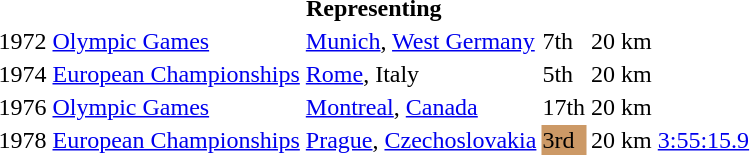<table>
<tr>
<th colspan="6">Representing </th>
</tr>
<tr>
<td>1972</td>
<td><a href='#'>Olympic Games</a></td>
<td><a href='#'>Munich</a>, <a href='#'>West Germany</a></td>
<td>7th</td>
<td>20 km</td>
<td></td>
</tr>
<tr>
<td>1974</td>
<td><a href='#'>European Championships</a></td>
<td><a href='#'>Rome</a>, Italy</td>
<td>5th</td>
<td>20 km</td>
<td></td>
</tr>
<tr>
<td>1976</td>
<td><a href='#'>Olympic Games</a></td>
<td><a href='#'>Montreal</a>, <a href='#'>Canada</a></td>
<td>17th</td>
<td>20 km</td>
<td></td>
</tr>
<tr>
<td>1978</td>
<td><a href='#'>European Championships</a></td>
<td><a href='#'>Prague</a>, <a href='#'>Czechoslovakia</a></td>
<td bgcolor="cc9966">3rd</td>
<td>20 km</td>
<td><a href='#'>3:55:15.9</a></td>
</tr>
</table>
